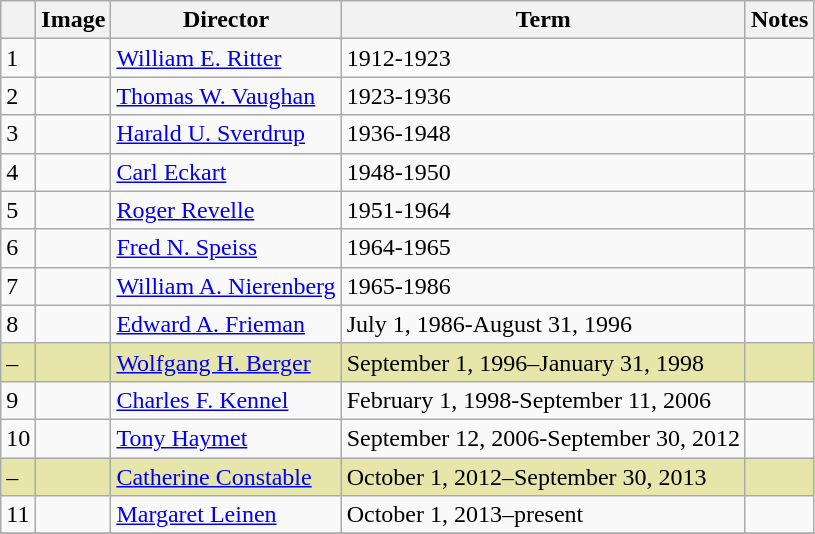<table class="wikitable sortable mw-collapsible mw-collapsed">
<tr>
<th></th>
<th>Image</th>
<th>Director</th>
<th>Term</th>
<th>Notes</th>
</tr>
<tr>
<td>1</td>
<td></td>
<td><a href='#'>William E. Ritter</a></td>
<td>1912-1923</td>
<td></td>
</tr>
<tr>
<td>2</td>
<td></td>
<td><a href='#'>Thomas W. Vaughan</a></td>
<td>1923-1936</td>
<td></td>
</tr>
<tr>
<td>3</td>
<td></td>
<td><a href='#'>Harald U. Sverdrup</a></td>
<td>1936-1948</td>
<td></td>
</tr>
<tr>
<td>4</td>
<td></td>
<td><a href='#'>Carl Eckart</a></td>
<td>1948-1950</td>
<td></td>
</tr>
<tr>
<td>5</td>
<td></td>
<td><a href='#'>Roger Revelle</a></td>
<td>1951-1964</td>
<td></td>
</tr>
<tr>
<td>6</td>
<td></td>
<td><a href='#'>Fred N. Speiss</a></td>
<td>1964-1965</td>
<td></td>
</tr>
<tr>
<td>7</td>
<td></td>
<td><a href='#'>William A. Nierenberg</a></td>
<td>1965-1986</td>
<td></td>
</tr>
<tr>
<td>8</td>
<td></td>
<td><a href='#'>Edward A. Frieman</a></td>
<td>July 1, 1986-August 31, 1996</td>
<td></td>
</tr>
<tr bgcolor="#e6e6aa">
<td>–</td>
<td></td>
<td><a href='#'>Wolfgang H. Berger</a></td>
<td>September 1, 1996–January 31, 1998</td>
<td></td>
</tr>
<tr>
<td>9</td>
<td></td>
<td><a href='#'>Charles F. Kennel</a></td>
<td>February 1, 1998-September 11, 2006</td>
<td></td>
</tr>
<tr>
<td>10</td>
<td></td>
<td><a href='#'>Tony Haymet</a></td>
<td>September 12, 2006-September 30, 2012</td>
<td></td>
</tr>
<tr bgcolor="#e6e6aa">
<td>–</td>
<td></td>
<td><a href='#'>Catherine Constable</a></td>
<td>October 1, 2012–September 30, 2013</td>
<td></td>
</tr>
<tr>
<td>11</td>
<td></td>
<td><a href='#'>Margaret Leinen</a></td>
<td>October 1, 2013–present</td>
<td></td>
</tr>
<tr>
</tr>
</table>
